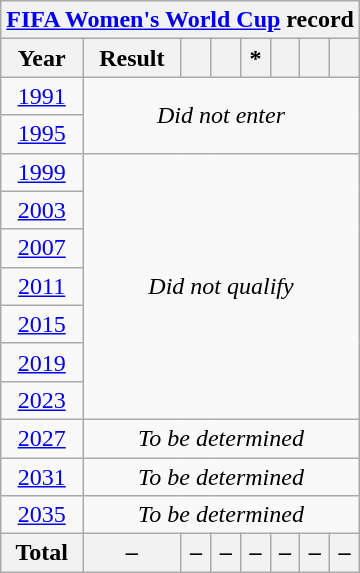<table class="wikitable" style="text-align: center;">
<tr>
<th colspan="8"><a href='#'>FIFA Women's World Cup</a> record</th>
</tr>
<tr>
<th>Year</th>
<th>Result</th>
<th></th>
<th></th>
<th>*</th>
<th></th>
<th></th>
<th></th>
</tr>
<tr>
<td> <a href='#'>1991</a></td>
<td rowspan=2 colspan=7><em>Did not enter</em></td>
</tr>
<tr>
<td> <a href='#'>1995</a></td>
</tr>
<tr>
<td> <a href='#'>1999</a></td>
<td rowspan=7 colspan=7><em>Did not qualify</em></td>
</tr>
<tr>
<td> <a href='#'>2003</a></td>
</tr>
<tr>
<td> <a href='#'>2007</a></td>
</tr>
<tr>
<td> <a href='#'>2011</a></td>
</tr>
<tr>
<td> <a href='#'>2015</a></td>
</tr>
<tr>
<td> <a href='#'>2019</a></td>
</tr>
<tr>
<td>  <a href='#'>2023</a></td>
</tr>
<tr>
<td> <a href='#'>2027</a></td>
<td colspan=7><em>To be determined</em></td>
</tr>
<tr>
<td> <a href='#'>2031</a></td>
<td colspan=7><em>To be determined</em></td>
</tr>
<tr>
<td> <a href='#'>2035</a></td>
<td colspan=7><em>To be determined</em></td>
</tr>
<tr>
<th>Total</th>
<th>–</th>
<th>–</th>
<th>–</th>
<th>–</th>
<th>–</th>
<th>–</th>
<th>–</th>
</tr>
</table>
